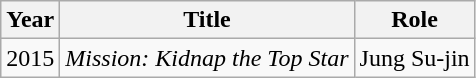<table class="wikitable">
<tr>
<th>Year</th>
<th>Title</th>
<th>Role</th>
</tr>
<tr>
<td>2015</td>
<td><em>Mission: Kidnap the Top Star</em></td>
<td>Jung Su-jin</td>
</tr>
</table>
